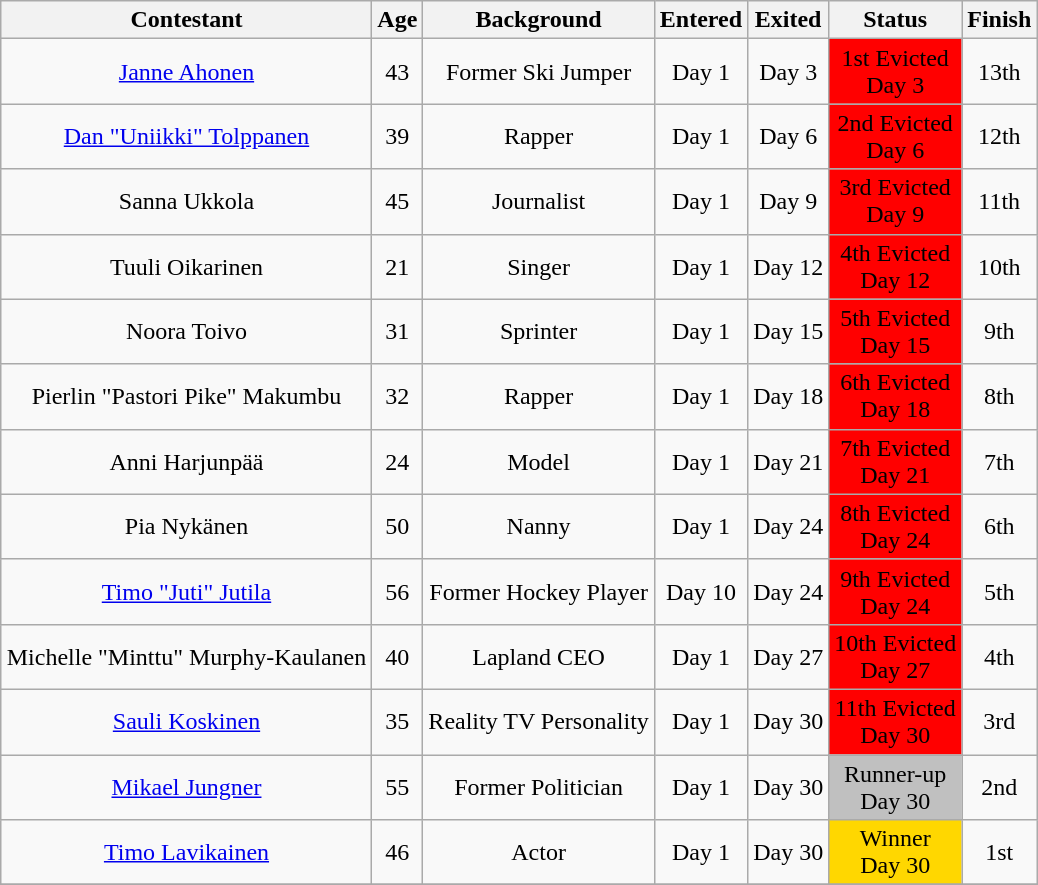<table class="wikitable sortable" style="margin:auto; text-align:center">
<tr>
<th>Contestant</th>
<th>Age</th>
<th>Background</th>
<th>Entered</th>
<th>Exited</th>
<th>Status</th>
<th>Finish</th>
</tr>
<tr>
<td><a href='#'>Janne Ahonen</a></td>
<td>43</td>
<td>Former Ski Jumper</td>
<td>Day 1</td>
<td>Day 3</td>
<td style="background:#ff0000;">1st Evicted<br>Day 3</td>
<td>13th</td>
</tr>
<tr>
<td><a href='#'>Dan "Uniikki" Tolppanen</a></td>
<td>39</td>
<td>Rapper</td>
<td>Day 1</td>
<td>Day 6</td>
<td style="background:#ff0000;">2nd Evicted<br>Day 6</td>
<td>12th</td>
</tr>
<tr>
<td>Sanna Ukkola</td>
<td>45</td>
<td>Journalist</td>
<td>Day 1</td>
<td>Day 9</td>
<td style="background:#ff0000;">3rd Evicted<br>Day 9</td>
<td>11th</td>
</tr>
<tr>
<td>Tuuli Oikarinen</td>
<td>21</td>
<td>Singer</td>
<td>Day 1</td>
<td>Day 12</td>
<td style="background:#ff0000;">4th Evicted<br>Day 12</td>
<td>10th</td>
</tr>
<tr>
<td>Noora Toivo</td>
<td>31</td>
<td>Sprinter</td>
<td>Day 1</td>
<td>Day 15</td>
<td style="background:#ff0000;">5th Evicted<br>Day 15</td>
<td>9th</td>
</tr>
<tr>
<td>Pierlin "Pastori Pike" Makumbu</td>
<td>32</td>
<td>Rapper</td>
<td>Day 1</td>
<td>Day 18</td>
<td style="background:#ff0000;">6th Evicted<br>Day 18</td>
<td>8th</td>
</tr>
<tr>
<td>Anni Harjunpää</td>
<td>24</td>
<td>Model</td>
<td>Day 1</td>
<td>Day 21</td>
<td style="background:#ff0000;">7th Evicted<br>Day 21</td>
<td>7th</td>
</tr>
<tr>
<td>Pia Nykänen</td>
<td>50</td>
<td>Nanny</td>
<td>Day 1</td>
<td>Day 24</td>
<td style="background:#ff0000;">8th Evicted<br>Day 24</td>
<td>6th</td>
</tr>
<tr>
<td><a href='#'>Timo "Juti" Jutila</a></td>
<td>56</td>
<td>Former Hockey Player</td>
<td>Day 10</td>
<td>Day 24</td>
<td style="background:#ff0000;">9th Evicted<br>Day 24</td>
<td>5th</td>
</tr>
<tr>
<td>Michelle "Minttu" Murphy-Kaulanen</td>
<td>40</td>
<td>Lapland CEO</td>
<td>Day 1</td>
<td>Day 27</td>
<td style="background:#ff0000;">10th Evicted<br>Day 27</td>
<td>4th</td>
</tr>
<tr>
<td><a href='#'>Sauli Koskinen</a></td>
<td>35</td>
<td>Reality TV Personality</td>
<td>Day 1</td>
<td>Day 30</td>
<td style="background:#ff0000;">11th Evicted<br>Day 30</td>
<td>3rd</td>
</tr>
<tr>
<td><a href='#'>Mikael Jungner</a></td>
<td>55</td>
<td>Former Politician</td>
<td>Day 1</td>
<td>Day 30</td>
<td style="background:silver;">Runner-up<br>Day 30</td>
<td>2nd</td>
</tr>
<tr>
<td><a href='#'>Timo Lavikainen</a></td>
<td>46</td>
<td>Actor</td>
<td>Day 1</td>
<td>Day 30</td>
<td style="background:gold;">Winner<br>Day 30</td>
<td>1st</td>
</tr>
<tr>
</tr>
</table>
